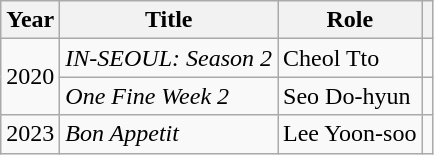<table class="wikitable  plainrowheaders">
<tr>
<th scope="col">Year</th>
<th scope="col">Title</th>
<th scope="col">Role</th>
<th scope="col" class="unsortable"></th>
</tr>
<tr>
<td rowspan="2">2020</td>
<td><em>IN-SEOUL: Season 2</em></td>
<td>Cheol Tto</td>
<td></td>
</tr>
<tr>
<td><em>One Fine Week 2</em></td>
<td>Seo Do-hyun</td>
<td></td>
</tr>
<tr>
<td>2023</td>
<td><em>Bon Appetit</em></td>
<td>Lee Yoon-soo</td>
<td></td>
</tr>
</table>
